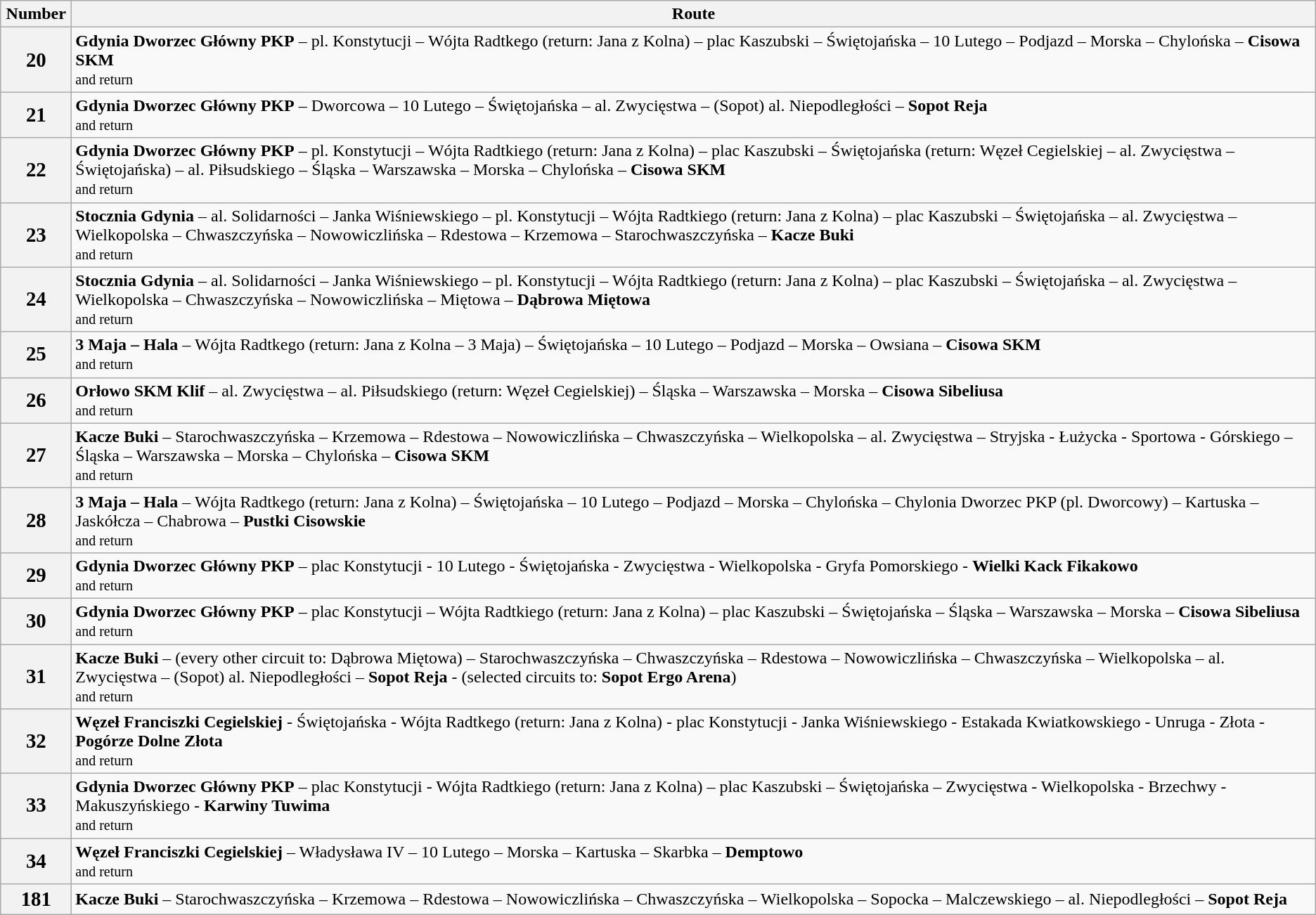<table class="wikitable" style="text-align:left">
<tr>
<th width=60>Number</th>
<th>Route</th>
</tr>
<tr>
<th><big>20</big></th>
<td><strong>Gdynia Dworzec Główny PKP</strong> – pl. Konstytucji – Wójta Radtkego (return: Jana z Kolna) – plac Kaszubski – Świętojańska – 10 Lutego – Podjazd – Morska – Chylońska – <strong>Cisowa SKM</strong><br><small>and return</small></td>
</tr>
<tr>
<th><big>21</big></th>
<td><strong>Gdynia Dworzec Główny PKP</strong> – Dworcowa – 10 Lutego – Świętojańska – al. Zwycięstwa – (Sopot) al. Niepodległości – <strong>Sopot Reja</strong><br><small>and return</small></td>
</tr>
<tr>
<th><big>22</big></th>
<td><strong>Gdynia Dworzec Główny PKP</strong> – pl. Konstytucji – Wójta Radtkiego (return: Jana z Kolna) – plac Kaszubski – Świętojańska (return: Węzeł Cegielskiej – al. Zwycięstwa – Świętojańska) – al. Piłsudskiego – Śląska – Warszawska – Morska – Chylońska – <strong>Cisowa SKM</strong><br><small>and return</small></td>
</tr>
<tr>
<th><big>23</big></th>
<td><strong>Stocznia Gdynia</strong> – al. Solidarności – Janka Wiśniewskiego – pl. Konstytucji – Wójta Radtkiego (return: Jana z Kolna) – plac Kaszubski – Świętojańska – al. Zwycięstwa – Wielkopolska – Chwaszczyńska – Nowowiczlińska – Rdestowa – Krzemowa – Starochwaszczyńska – <strong>Kacze Buki</strong><br><small>and return</small></td>
</tr>
<tr>
<th><big>24</big></th>
<td><strong>Stocznia Gdynia</strong> – al. Solidarności – Janka Wiśniewskiego – pl. Konstytucji – Wójta Radtkiego (return: Jana z Kolna) – plac Kaszubski – Świętojańska – al. Zwycięstwa – Wielkopolska – Chwaszczyńska – Nowowiczlińska – Miętowa – <strong>Dąbrowa Miętowa</strong><br><small>and return</small></td>
</tr>
<tr>
<th><big>25</big></th>
<td><strong>3 Maja – Hala</strong> – Wójta Radtkego (return: Jana z Kolna – 3 Maja) – Świętojańska – 10 Lutego – Podjazd – Morska – Owsiana – <strong>Cisowa SKM</strong><br><small>and return</small></td>
</tr>
<tr>
<th><big>26</big></th>
<td><strong>Orłowo SKM Klif</strong> – al. Zwycięstwa – al. Piłsudskiego (return: Węzeł Cegielskiej) – Śląska – Warszawska – Morska – <strong>Cisowa Sibeliusa</strong><br><small>and return</small></td>
</tr>
<tr>
<th><big>27</big></th>
<td><strong>Kacze Buki</strong> – Starochwaszczyńska – Krzemowa – Rdestowa – Nowowiczlińska – Chwaszczyńska – Wielkopolska – al. Zwycięstwa – Stryjska - Łużycka - Sportowa - Górskiego – Śląska – Warszawska – Morska – Chylońska – <strong>Cisowa SKM</strong><br><small>and return</small></td>
</tr>
<tr>
<th><big>28</big></th>
<td><strong>3 Maja – Hala</strong> – Wójta Radtkego (return: Jana z Kolna) – Świętojańska – 10 Lutego – Podjazd – Morska – Chylońska – Chylonia Dworzec PKP (pl. Dworcowy) – Kartuska – Jaskółcza – Chabrowa – <strong>Pustki Cisowskie</strong><br><small>and return</small></td>
</tr>
<tr>
<th><big>29</big></th>
<td><strong>Gdynia Dworzec Główny PKP</strong> – plac Konstytucji - 10 Lutego - Świętojańska - Zwycięstwa - Wielkopolska - Gryfa Pomorskiego - <strong>Wielki Kack Fikakowo</strong><br><small>and return</small></td>
</tr>
<tr>
<th><big>30</big></th>
<td><strong>Gdynia Dworzec Główny PKP</strong> – plac Konstytucji – Wójta Radtkiego (return: Jana z Kolna) – plac Kaszubski – Świętojańska – Śląska – Warszawska – Morska – <strong>Cisowa Sibeliusa</strong><br><small>and return</small></td>
</tr>
<tr>
<th><big>31</big></th>
<td><strong>Kacze Buki</strong> – (every other circuit to: Dąbrowa Miętowa) – Starochwaszczyńska – Chwaszczyńska – Rdestowa – Nowowiczlińska – Chwaszczyńska – Wielkopolska – al. Zwycięstwa – (Sopot) al. Niepodległości – <strong>Sopot Reja</strong> - (selected circuits to: <strong>Sopot Ergo Arena</strong>)<br><small>and return</small></td>
</tr>
<tr>
<th><big>32</big></th>
<td><strong>Węzeł Franciszki Cegielskiej</strong> - Świętojańska - Wójta Radtkego (return: Jana z Kolna) - plac Konstytucji - Janka Wiśniewskiego - Estakada Kwiatkowskiego - Unruga - Złota - <strong>Pogórze Dolne Złota</strong><br><small>and return</small></td>
</tr>
<tr>
<th><big>33</big></th>
<td><strong>Gdynia Dworzec Główny PKP</strong> – plac Konstytucji - Wójta Radtkiego (return: Jana z Kolna) – plac Kaszubski – Świętojańska – Zwycięstwa - Wielkopolska - Brzechwy - Makuszyńskiego - <strong>Karwiny Tuwima</strong><br><small>and return</small></td>
</tr>
<tr>
<th><big>34</big></th>
<td><strong>Węzeł Franciszki Cegielskiej</strong> – Władysława IV – 10 Lutego – Morska – Kartuska – Skarbka – <strong>Demptowo</strong><br><small>and return</small></td>
</tr>
<tr>
<th><big>181</big></th>
<td><strong>Kacze Buki</strong> – Starochwaszczyńska – Krzemowa – Rdestowa – Nowowiczlińska – Chwaszczyńska – Wielkopolska – Sopocka – Malczewskiego – al. Niepodległości – <strong>Sopot Reja</strong></td>
</tr>
</table>
